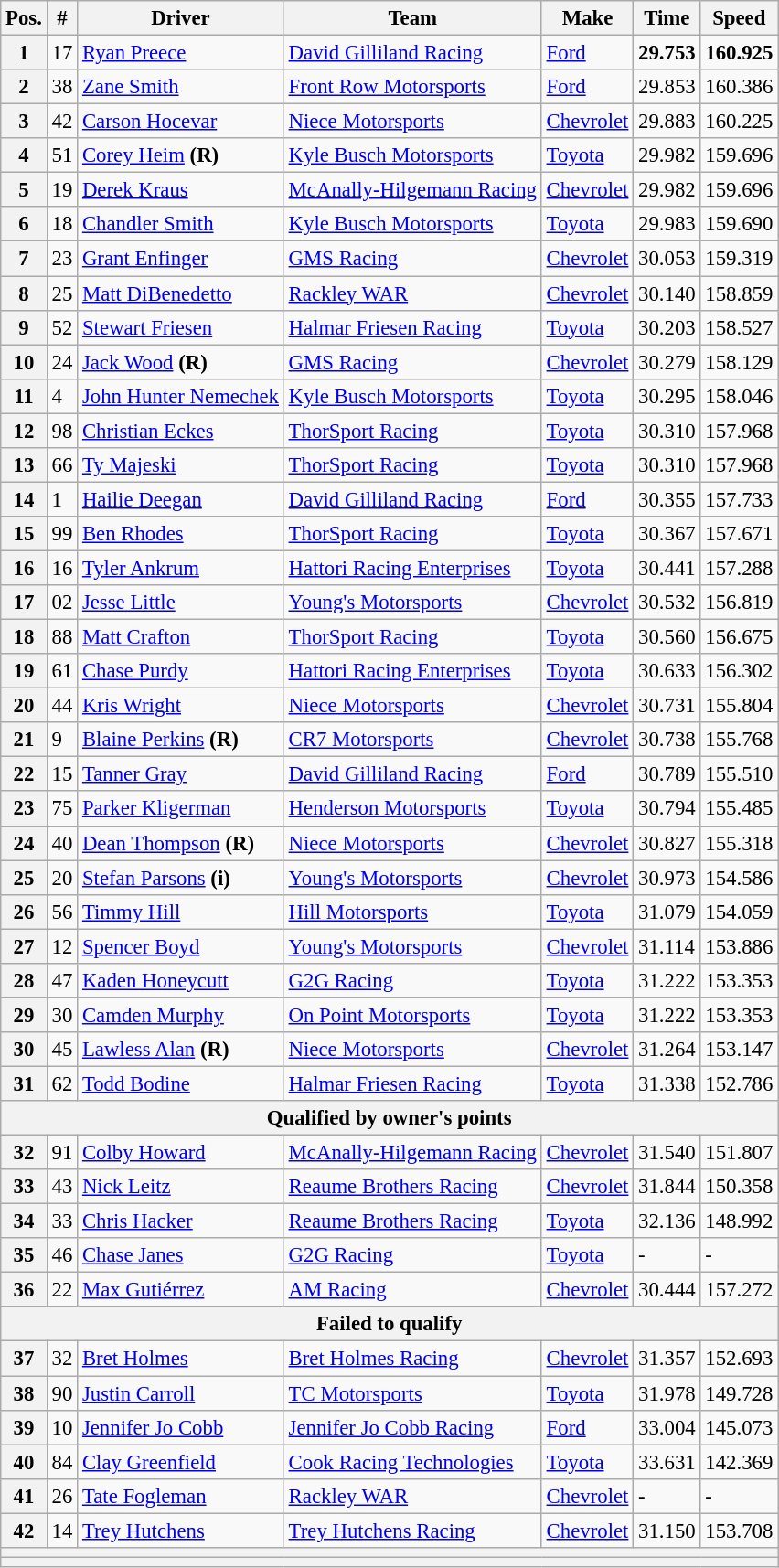<table class="wikitable" style="font-size:95%">
<tr>
<th>Pos.</th>
<th>#</th>
<th>Driver</th>
<th>Team</th>
<th>Make</th>
<th>Time</th>
<th>Speed</th>
</tr>
<tr>
<th>1</th>
<td>17</td>
<td><a href='#'>Ryan Preece</a></td>
<td><a href='#'>David Gilliland Racing</a></td>
<td><a href='#'>Ford</a></td>
<td><strong>29.753</strong></td>
<td><strong>160.925</strong></td>
</tr>
<tr>
<th>2</th>
<td>38</td>
<td><a href='#'>Zane Smith</a></td>
<td><a href='#'>Front Row Motorsports</a></td>
<td><a href='#'>Ford</a></td>
<td>29.853</td>
<td>160.386</td>
</tr>
<tr>
<th>3</th>
<td>42</td>
<td><a href='#'>Carson Hocevar</a></td>
<td><a href='#'>Niece Motorsports</a></td>
<td><a href='#'>Chevrolet</a></td>
<td>29.883</td>
<td>160.225</td>
</tr>
<tr>
<th>4</th>
<td>51</td>
<td><a href='#'>Corey Heim</a> <strong>(R)</strong></td>
<td><a href='#'>Kyle Busch Motorsports</a></td>
<td><a href='#'>Toyota</a></td>
<td>29.982</td>
<td>159.696</td>
</tr>
<tr>
<th>5</th>
<td>19</td>
<td><a href='#'>Derek Kraus</a></td>
<td><a href='#'>McAnally-Hilgemann Racing</a></td>
<td><a href='#'>Chevrolet</a></td>
<td>29.982</td>
<td>159.696</td>
</tr>
<tr>
<th>6</th>
<td>18</td>
<td><a href='#'>Chandler Smith</a></td>
<td><a href='#'>Kyle Busch Motorsports</a></td>
<td><a href='#'>Toyota</a></td>
<td>29.983</td>
<td>159.690</td>
</tr>
<tr>
<th>7</th>
<td>23</td>
<td><a href='#'>Grant Enfinger</a></td>
<td><a href='#'>GMS Racing</a></td>
<td><a href='#'>Chevrolet</a></td>
<td>30.053</td>
<td>159.319</td>
</tr>
<tr>
<th>8</th>
<td>25</td>
<td><a href='#'>Matt DiBenedetto</a></td>
<td><a href='#'>Rackley WAR</a></td>
<td><a href='#'>Chevrolet</a></td>
<td>30.140</td>
<td>158.859</td>
</tr>
<tr>
<th>9</th>
<td>52</td>
<td><a href='#'>Stewart Friesen</a></td>
<td><a href='#'>Halmar Friesen Racing</a></td>
<td><a href='#'>Toyota</a></td>
<td>30.203</td>
<td>158.527</td>
</tr>
<tr>
<th>10</th>
<td>24</td>
<td><a href='#'>Jack Wood</a> <strong>(R)</strong></td>
<td><a href='#'>GMS Racing</a></td>
<td><a href='#'>Chevrolet</a></td>
<td>30.279</td>
<td>158.129</td>
</tr>
<tr>
<th>11</th>
<td>4</td>
<td><a href='#'>John Hunter Nemechek</a></td>
<td><a href='#'>Kyle Busch Motorsports</a></td>
<td><a href='#'>Toyota</a></td>
<td>30.295</td>
<td>158.046</td>
</tr>
<tr>
<th>12</th>
<td>98</td>
<td><a href='#'>Christian Eckes</a></td>
<td><a href='#'>ThorSport Racing</a></td>
<td><a href='#'>Toyota</a></td>
<td>30.310</td>
<td>157.968</td>
</tr>
<tr>
<th>13</th>
<td>66</td>
<td><a href='#'>Ty Majeski</a></td>
<td><a href='#'>ThorSport Racing</a></td>
<td><a href='#'>Toyota</a></td>
<td>30.310</td>
<td>157.968</td>
</tr>
<tr>
<th>14</th>
<td>1</td>
<td><a href='#'>Hailie Deegan</a></td>
<td><a href='#'>David Gilliland Racing</a></td>
<td><a href='#'>Ford</a></td>
<td>30.355</td>
<td>157.733</td>
</tr>
<tr>
<th>15</th>
<td>99</td>
<td><a href='#'>Ben Rhodes</a></td>
<td><a href='#'>ThorSport Racing</a></td>
<td><a href='#'>Toyota</a></td>
<td>30.367</td>
<td>157.671</td>
</tr>
<tr>
<th>16</th>
<td>16</td>
<td><a href='#'>Tyler Ankrum</a></td>
<td><a href='#'>Hattori Racing Enterprises</a></td>
<td><a href='#'>Toyota</a></td>
<td>30.441</td>
<td>157.288</td>
</tr>
<tr>
<th>17</th>
<td>02</td>
<td><a href='#'>Jesse Little</a></td>
<td><a href='#'>Young's Motorsports</a></td>
<td><a href='#'>Chevrolet</a></td>
<td>30.532</td>
<td>156.819</td>
</tr>
<tr>
<th>18</th>
<td>88</td>
<td><a href='#'>Matt Crafton</a></td>
<td><a href='#'>ThorSport Racing</a></td>
<td><a href='#'>Toyota</a></td>
<td>30.560</td>
<td>156.675</td>
</tr>
<tr>
<th>19</th>
<td>61</td>
<td><a href='#'>Chase Purdy</a></td>
<td><a href='#'>Hattori Racing Enterprises</a></td>
<td><a href='#'>Toyota</a></td>
<td>30.633</td>
<td>156.302</td>
</tr>
<tr>
<th>20</th>
<td>44</td>
<td><a href='#'>Kris Wright</a></td>
<td><a href='#'>Niece Motorsports</a></td>
<td><a href='#'>Chevrolet</a></td>
<td>30.731</td>
<td>155.804</td>
</tr>
<tr>
<th>21</th>
<td>9</td>
<td><a href='#'>Blaine Perkins</a> <strong>(R)</strong></td>
<td><a href='#'>CR7 Motorsports</a></td>
<td><a href='#'>Chevrolet</a></td>
<td>30.738</td>
<td>155.768</td>
</tr>
<tr>
<th>22</th>
<td>15</td>
<td><a href='#'>Tanner Gray</a></td>
<td><a href='#'>David Gilliland Racing</a></td>
<td><a href='#'>Ford</a></td>
<td>30.789</td>
<td>155.510</td>
</tr>
<tr>
<th>23</th>
<td>75</td>
<td><a href='#'>Parker Kligerman</a></td>
<td><a href='#'>Henderson Motorsports</a></td>
<td><a href='#'>Toyota</a></td>
<td>30.794</td>
<td>155.485</td>
</tr>
<tr>
<th>24</th>
<td>40</td>
<td><a href='#'>Dean Thompson</a> <strong>(R)</strong></td>
<td><a href='#'>Niece Motorsports</a></td>
<td><a href='#'>Chevrolet</a></td>
<td>30.827</td>
<td>155.318</td>
</tr>
<tr>
<th>25</th>
<td>20</td>
<td><a href='#'>Stefan Parsons</a> <strong>(i)</strong></td>
<td><a href='#'>Young's Motorsports</a></td>
<td><a href='#'>Chevrolet</a></td>
<td>30.973</td>
<td>154.586</td>
</tr>
<tr>
<th>26</th>
<td>56</td>
<td><a href='#'>Timmy Hill</a></td>
<td><a href='#'>Hill Motorsports</a></td>
<td><a href='#'>Toyota</a></td>
<td>31.079</td>
<td>154.059</td>
</tr>
<tr>
<th>27</th>
<td>12</td>
<td><a href='#'>Spencer Boyd</a></td>
<td><a href='#'>Young's Motorsports</a></td>
<td><a href='#'>Chevrolet</a></td>
<td>31.114</td>
<td>153.886</td>
</tr>
<tr>
<th>28</th>
<td>47</td>
<td><a href='#'>Kaden Honeycutt</a></td>
<td><a href='#'>G2G Racing</a></td>
<td><a href='#'>Toyota</a></td>
<td>31.222</td>
<td>153.353</td>
</tr>
<tr>
<th>29</th>
<td>30</td>
<td><a href='#'>Camden Murphy</a></td>
<td><a href='#'>On Point Motorsports</a></td>
<td><a href='#'>Toyota</a></td>
<td>31.222</td>
<td>153.353</td>
</tr>
<tr>
<th>30</th>
<td>45</td>
<td><a href='#'>Lawless Alan</a> <strong>(R)</strong></td>
<td><a href='#'>Niece Motorsports</a></td>
<td><a href='#'>Chevrolet</a></td>
<td>31.264</td>
<td>153.147</td>
</tr>
<tr>
<th>31</th>
<td>62</td>
<td><a href='#'>Todd Bodine</a></td>
<td><a href='#'>Halmar Friesen Racing</a></td>
<td><a href='#'>Toyota</a></td>
<td>31.338</td>
<td>152.786</td>
</tr>
<tr>
<th colspan="7">Qualified by owner's points</th>
</tr>
<tr>
<th>32</th>
<td>91</td>
<td><a href='#'>Colby Howard</a></td>
<td><a href='#'>McAnally-Hilgemann Racing</a></td>
<td><a href='#'>Chevrolet</a></td>
<td>31.540</td>
<td>151.807</td>
</tr>
<tr>
<th>33</th>
<td>43</td>
<td><a href='#'>Nick Leitz</a></td>
<td><a href='#'>Reaume Brothers Racing</a></td>
<td><a href='#'>Chevrolet</a></td>
<td>31.844</td>
<td>150.358</td>
</tr>
<tr>
<th>34</th>
<td>33</td>
<td><a href='#'>Chris Hacker</a></td>
<td><a href='#'>Reaume Brothers Racing</a></td>
<td><a href='#'>Toyota</a></td>
<td>32.136</td>
<td>148.992</td>
</tr>
<tr>
<th>35</th>
<td>46</td>
<td><a href='#'>Chase Janes</a></td>
<td><a href='#'>G2G Racing</a></td>
<td><a href='#'>Toyota</a></td>
<td>-</td>
<td>-</td>
</tr>
<tr>
<th>36</th>
<td>22</td>
<td><a href='#'>Max Gutiérrez</a></td>
<td><a href='#'>AM Racing</a></td>
<td><a href='#'>Chevrolet</a></td>
<td>30.444</td>
<td>157.272</td>
</tr>
<tr>
<th colspan="7">Failed to qualify</th>
</tr>
<tr>
<th>37</th>
<td>32</td>
<td><a href='#'>Bret Holmes</a></td>
<td><a href='#'>Bret Holmes Racing</a></td>
<td><a href='#'>Chevrolet</a></td>
<td>31.357</td>
<td>152.693</td>
</tr>
<tr>
<th>38</th>
<td>90</td>
<td><a href='#'>Justin Carroll</a></td>
<td><a href='#'>TC Motorsports</a></td>
<td><a href='#'>Toyota</a></td>
<td>31.978</td>
<td>149.728</td>
</tr>
<tr>
<th>39</th>
<td>10</td>
<td><a href='#'>Jennifer Jo Cobb</a></td>
<td><a href='#'>Jennifer Jo Cobb Racing</a></td>
<td><a href='#'>Ford</a></td>
<td>33.004</td>
<td>145.073</td>
</tr>
<tr>
<th>40</th>
<td>84</td>
<td><a href='#'>Clay Greenfield</a></td>
<td><a href='#'>Cook Racing Technologies</a></td>
<td><a href='#'>Toyota</a></td>
<td>33.631</td>
<td>142.369</td>
</tr>
<tr>
<th>41</th>
<td>26</td>
<td><a href='#'>Tate Fogleman</a></td>
<td><a href='#'>Rackley WAR</a></td>
<td><a href='#'>Chevrolet</a></td>
<td>-</td>
<td>-</td>
</tr>
<tr>
<th>42</th>
<td>14</td>
<td><a href='#'>Trey Hutchens</a></td>
<td><a href='#'>Trey Hutchens Racing</a></td>
<td><a href='#'>Chevrolet</a></td>
<td>31.150</td>
<td>153.708</td>
</tr>
<tr>
<th colspan="7"></th>
</tr>
<tr>
<th colspan="7"></th>
</tr>
</table>
